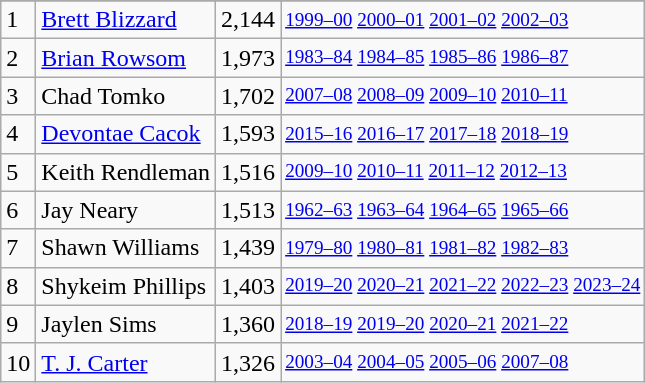<table class="wikitable">
<tr>
</tr>
<tr>
<td>1</td>
<td><a href='#'>Brett Blizzard</a></td>
<td>2,144</td>
<td style="font-size:80%;"><a href='#'>1999–00</a> <a href='#'>2000–01</a> <a href='#'>2001–02</a> <a href='#'>2002–03</a></td>
</tr>
<tr>
<td>2</td>
<td><a href='#'>Brian Rowsom</a></td>
<td>1,973</td>
<td style="font-size:80%;"><a href='#'>1983–84</a> <a href='#'>1984–85</a> <a href='#'>1985–86</a> <a href='#'>1986–87</a></td>
</tr>
<tr>
<td>3</td>
<td>Chad Tomko</td>
<td>1,702</td>
<td style="font-size:80%;"><a href='#'>2007–08</a> <a href='#'>2008–09</a> <a href='#'>2009–10</a> <a href='#'>2010–11</a></td>
</tr>
<tr>
<td>4</td>
<td><a href='#'>Devontae Cacok</a></td>
<td>1,593</td>
<td style="font-size:80%;"><a href='#'>2015–16</a> <a href='#'>2016–17</a> <a href='#'>2017–18</a> <a href='#'>2018–19</a></td>
</tr>
<tr>
<td>5</td>
<td>Keith Rendleman</td>
<td>1,516</td>
<td style="font-size:80%;"><a href='#'>2009–10</a> <a href='#'>2010–11</a> <a href='#'>2011–12</a> <a href='#'>2012–13</a></td>
</tr>
<tr>
<td>6</td>
<td>Jay Neary</td>
<td>1,513</td>
<td style="font-size:80%;"><a href='#'>1962–63</a> <a href='#'>1963–64</a> <a href='#'>1964–65</a> <a href='#'>1965–66</a></td>
</tr>
<tr>
<td>7</td>
<td>Shawn Williams</td>
<td>1,439</td>
<td style="font-size:80%;"><a href='#'>1979–80</a> <a href='#'>1980–81</a> <a href='#'>1981–82</a> <a href='#'>1982–83</a></td>
</tr>
<tr>
<td>8</td>
<td>Shykeim Phillips</td>
<td>1,403</td>
<td style="font-size:80%;"><a href='#'>2019–20</a> <a href='#'>2020–21</a> <a href='#'>2021–22</a> <a href='#'>2022–23</a> <a href='#'>2023–24</a></td>
</tr>
<tr>
<td>9</td>
<td>Jaylen Sims</td>
<td>1,360</td>
<td style="font-size:80%;"><a href='#'>2018–19</a> <a href='#'>2019–20</a> <a href='#'>2020–21</a> <a href='#'>2021–22</a></td>
</tr>
<tr>
<td>10</td>
<td><a href='#'>T. J. Carter</a></td>
<td>1,326</td>
<td style="font-size:80%;"><a href='#'>2003–04</a> <a href='#'>2004–05</a> <a href='#'>2005–06</a> <a href='#'>2007–08</a></td>
</tr>
</table>
